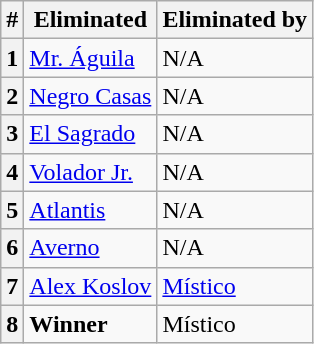<table class="wikitable sortable">
<tr>
<th data-sort-type="number" scope="col">#</th>
<th scope="col">Eliminated</th>
<th scope="col">Eliminated by</th>
</tr>
<tr>
<th>1</th>
<td><a href='#'>Mr. Águila</a></td>
<td>N/A</td>
</tr>
<tr>
<th>2</th>
<td><a href='#'>Negro Casas</a></td>
<td>N/A</td>
</tr>
<tr>
<th>3</th>
<td><a href='#'>El Sagrado</a></td>
<td>N/A</td>
</tr>
<tr>
<th>4</th>
<td><a href='#'>Volador Jr.</a></td>
<td>N/A</td>
</tr>
<tr>
<th>5</th>
<td><a href='#'>Atlantis</a></td>
<td>N/A</td>
</tr>
<tr>
<th>6</th>
<td><a href='#'>Averno</a></td>
<td>N/A</td>
</tr>
<tr>
<th>7</th>
<td><a href='#'>Alex Koslov</a></td>
<td><a href='#'>Místico</a></td>
</tr>
<tr>
<th>8</th>
<td><strong>Winner</strong></td>
<td>Místico</td>
</tr>
</table>
